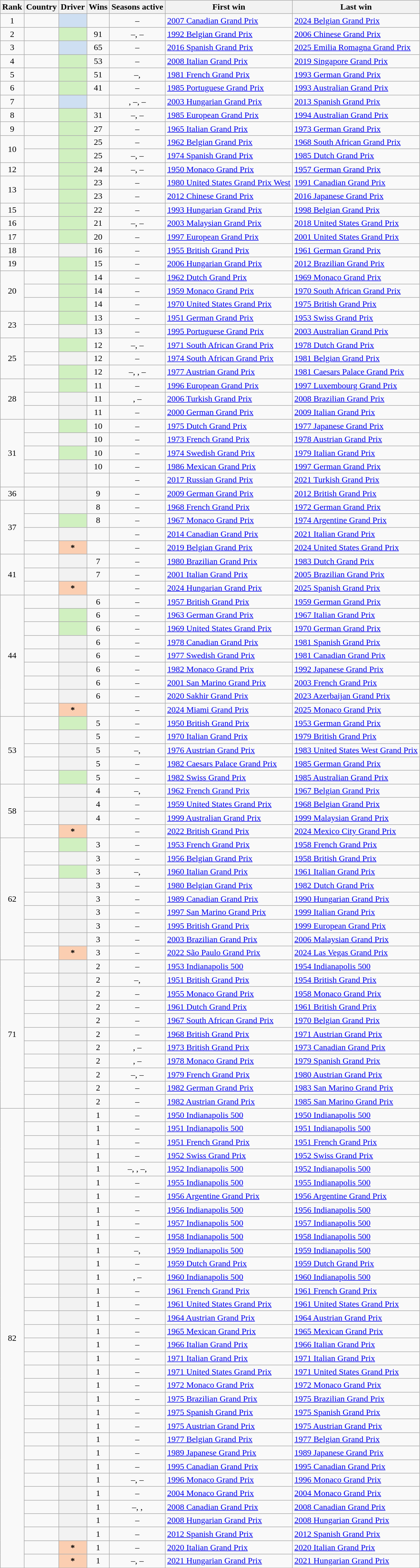<table class="sortable plainrowheaders wikitable">
<tr>
<th scope=col>Rank</th>
<th scope=col>Country</th>
<th scope=col>Driver</th>
<th scope=col>Wins</th>
<th scope=col>Seasons active</th>
<th scope=col>First win</th>
<th scope=col>Last win</th>
</tr>
<tr>
<td align=center>1</td>
<td></td>
<th scope=row style="background-color:#cedff2"></th>
<td align=center></td>
<td align=center>–</td>
<td data-sort-value="2007-06"><a href='#'>2007 Canadian Grand Prix</a></td>
<td data-sort-value="2024-14"><a href='#'>2024 Belgian Grand Prix</a></td>
</tr>
<tr>
<td align=center>2</td>
<td></td>
<th scope=row style="background-color:#D0F0C0"></th>
<td align=center>91</td>
<td align=center>–, –</td>
<td data-sort-value="1992-12"><a href='#'>1992 Belgian Grand Prix</a></td>
<td data-sort-value="2006-16"><a href='#'>2006 Chinese Grand Prix</a></td>
</tr>
<tr>
<td align=center>3</td>
<td></td>
<th scope=row style="background-color:#cedff2"></th>
<td align=center>65</td>
<td align=center>–</td>
<td data-sort-value="2016-05"><a href='#'>2016 Spanish Grand Prix</a></td>
<td data-sort-value="2025-07"><a href='#'>2025 Emilia Romagna Grand Prix</a></td>
</tr>
<tr>
<td align=center>4</td>
<td></td>
<th scope="row" style="background-color:#D0F0C0"></th>
<td align="center">53</td>
<td align="center">–</td>
<td data-sort-value="2008-14"><a href='#'>2008 Italian Grand Prix</a></td>
<td data-sort-value="2019-15"><a href='#'>2019 Singapore Grand Prix</a></td>
</tr>
<tr>
<td align=center>5</td>
<td></td>
<th scope=row style="background-color:#D0F0C0"></th>
<td align=center>51</td>
<td align=center>–, </td>
<td data-sort-value="1981-08"><a href='#'>1981 French Grand Prix</a></td>
<td data-sort-value="1993-10"><a href='#'>1993 German Grand Prix</a></td>
</tr>
<tr>
<td align="center">6</td>
<td></td>
<th scope="row" style="background-color:#D0F0C0"></th>
<td align="center">41</td>
<td align="center">–</td>
<td data-sort-value="1985-02"><a href='#'>1985 Portuguese Grand Prix</a></td>
<td data-sort-value="1993-16"><a href='#'>1993 Australian Grand Prix</a></td>
</tr>
<tr>
<td align="center">7</td>
<td></td>
<th scope=row style="background-color:#cedff2"></th>
<td align=center></td>
<td align=center>, –, –</td>
<td data-sort-value="2003-13"><a href='#'>2003 Hungarian Grand Prix</a></td>
<td data-sort-value="2013-05"><a href='#'>2013 Spanish Grand Prix</a></td>
</tr>
<tr>
<td align="center">8</td>
<td></td>
<th scope=row style="background-color:#D0F0C0"></th>
<td align=center>31</td>
<td align=center>–, –</td>
<td data-sort-value="1985-14"><a href='#'>1985 European Grand Prix</a></td>
<td data-sort-value="1994-16"><a href='#'>1994 Australian Grand Prix</a></td>
</tr>
<tr>
<td align="center">9</td>
<td></td>
<th scope="row" style="background-color:#D0F0C0"></th>
<td align="center">27</td>
<td align="center">–</td>
<td data-sort-value="1965-08"><a href='#'>1965 Italian Grand Prix</a></td>
<td data-sort-value="1973-11"><a href='#'>1973 German Grand Prix</a></td>
</tr>
<tr>
<td rowspan="2" align="center">10</td>
<td></td>
<th scope=row style="background-color:#D0F0C0"></th>
<td align=center>25</td>
<td align=center>–</td>
<td data-sort-value="1962-03"><a href='#'>1962 Belgian Grand Prix</a></td>
<td data-sort-value="1968-01"><a href='#'>1968 South African Grand Prix</a></td>
</tr>
<tr>
<td></td>
<th scope=row style="background-color:#D0F0C0"></th>
<td align=center>25</td>
<td align=center>–, –</td>
<td data-sort-value="1974-04"><a href='#'>1974 Spanish Grand Prix</a></td>
<td data-sort-value="1985-11"><a href='#'>1985 Dutch Grand Prix</a></td>
</tr>
<tr>
<td align=center>12</td>
<td></td>
<th scope=row style="background-color:#D0F0C0"></th>
<td align=center>24</td>
<td align=center>–, –</td>
<td data-sort-value="1950-02"><a href='#'>1950 Monaco Grand Prix</a></td>
<td data-sort-value="1957-06"><a href='#'>1957 German Grand Prix</a></td>
</tr>
<tr>
<td rowspan=2 align=center>13</td>
<td></td>
<th scope=row style="background-color:#D0F0C0"></th>
<td align=center>23</td>
<td align=center>–</td>
<td data-sort-value="1980-04"><a href='#'>1980 United States Grand Prix West</a></td>
<td data-sort-value="1991-05"><a href='#'>1991 Canadian Grand Prix</a></td>
</tr>
<tr>
<td></td>
<th scope=row style="background-color:#D0F0C0"></th>
<td align=center>23</td>
<td align=center>–</td>
<td data-sort-value="2012-03"><a href='#'>2012 Chinese Grand Prix</a></td>
<td data-sort-value="2016-17"><a href='#'>2016 Japanese Grand Prix</a></td>
</tr>
<tr>
<td align=center>15</td>
<td></td>
<th scope=row style="background-color:#D0F0C0"></th>
<td align=center>22</td>
<td align=center>–</td>
<td data-sort-value="1993-11"><a href='#'>1993 Hungarian Grand Prix</a></td>
<td data-sort-value="1998-13"><a href='#'>1998 Belgian Grand Prix</a></td>
</tr>
<tr>
<td align=center>16</td>
<td></td>
<th scope=row style="background-color:#D0F0C0"></th>
<td align=center>21</td>
<td align=center>–, –</td>
<td data-sort-value="2003-02"><a href='#'>2003 Malaysian Grand Prix</a></td>
<td data-sort-value="2018-18"><a href='#'>2018 United States Grand Prix</a></td>
</tr>
<tr>
<td align=center>17</td>
<td></td>
<th scope=row style="background-color:#D0F0C0"></th>
<td align=center>20</td>
<td align=center>–</td>
<td data-sort-value="1997-17"><a href='#'>1997 European Grand Prix</a></td>
<td data-sort-value="2001-16"><a href='#'>2001 United States Grand Prix</a></td>
</tr>
<tr>
<td align=center>18</td>
<td></td>
<th scope=row></th>
<td align=center>16</td>
<td align=center>–</td>
<td data-sort-value="1955-06"><a href='#'>1955 British Grand Prix</a></td>
<td data-sort-value="1961-06"><a href='#'>1961 German Grand Prix</a></td>
</tr>
<tr>
<td align=center>19</td>
<td></td>
<th scope=row style="background-color:#D0F0C0"></th>
<td align=center>15</td>
<td align=center>–</td>
<td data-sort-value="2006-13"><a href='#'>2006 Hungarian Grand Prix</a></td>
<td data-sort-value="2012-20"><a href='#'>2012 Brazilian Grand Prix</a></td>
</tr>
<tr>
<td rowspan="3" align="center">20</td>
<td></td>
<th scope="row" style="background-color:#D0F0C0"></th>
<td align="center">14</td>
<td align="center">–</td>
<td data-sort-value="1962-01"><a href='#'>1962 Dutch Grand Prix</a></td>
<td data-sort-value="1969-03"><a href='#'>1969 Monaco Grand Prix</a></td>
</tr>
<tr>
<td></td>
<th scope=row style="background-color:#D0F0C0"></th>
<td align=center>14</td>
<td align=center>–</td>
<td data-sort-value="1959-01"><a href='#'>1959 Monaco Grand Prix</a></td>
<td data-sort-value="1970-01"><a href='#'>1970 South African Grand Prix</a></td>
</tr>
<tr>
<td></td>
<th scope=row style="background-color:#D0F0C0"></th>
<td align=center>14</td>
<td align=center>–</td>
<td data-sort-value="1970-12"><a href='#'>1970 United States Grand Prix</a></td>
<td data-sort-value="1975-10"><a href='#'>1975 British Grand Prix</a></td>
</tr>
<tr>
<td rowspan="2" align="center">23</td>
<td></td>
<th scope=row style="background-color:#D0F0C0"></th>
<td align=center>13</td>
<td align=center>–</td>
<td data-sort-value="1951-06"><a href='#'>1951 German Grand Prix</a></td>
<td data-sort-value="1953-08"><a href='#'>1953 Swiss Grand Prix</a></td>
</tr>
<tr>
<td></td>
<th scope=row></th>
<td align=center>13</td>
<td align=center>–</td>
<td data-sort-value="1995-13"><a href='#'>1995 Portuguese Grand Prix</a></td>
<td data-sort-value="2003-01"><a href='#'>2003 Australian Grand Prix</a></td>
</tr>
<tr>
<td rowspan="3" align="center">25</td>
<td></td>
<th scope=row style="background-color:#D0F0C0"></th>
<td align=center>12</td>
<td align=center>–, –</td>
<td data-sort-value="1971-01"><a href='#'>1971 South African Grand Prix</a></td>
<td data-sort-value="1978-13"><a href='#'>1978 Dutch Grand Prix</a></td>
</tr>
<tr>
<td></td>
<th scope=row></th>
<td align=center>12</td>
<td align=center>–</td>
<td data-sort-value="1974-03"><a href='#'>1974 South African Grand Prix</a></td>
<td data-sort-value="1981-05"><a href='#'>1981 Belgian Grand Prix</a></td>
</tr>
<tr>
<td></td>
<th scope=row style="background-color:#D0F0C0"></th>
<td align=center>12</td>
<td align=center>–, , –</td>
<td data-sort-value="1977-12"><a href='#'>1977 Austrian Grand Prix</a></td>
<td data-sort-value="1981-15"><a href='#'>1981 Caesars Palace Grand Prix</a></td>
</tr>
<tr>
<td rowspan="3" align="center">28</td>
<td></td>
<th scope=row style="background-color:#D0F0C0"></th>
<td align=center>11</td>
<td align=center>–</td>
<td data-sort-value="1996-04"><a href='#'>1996 European Grand Prix</a></td>
<td data-sort-value="1997-15"><a href='#'>1997 Luxembourg Grand Prix</a></td>
</tr>
<tr>
<td></td>
<th scope="row"></th>
<td align="center">11</td>
<td align="center">, –</td>
<td data-sort-value="2006-14"><a href='#'>2006 Turkish Grand Prix</a></td>
<td data-sort-value="2008-18"><a href='#'>2008 Brazilian Grand Prix</a></td>
</tr>
<tr>
<td></td>
<th scope=row></th>
<td align=center>11</td>
<td align=center>–</td>
<td data-sort-value="2000-11"><a href='#'>2000 German Grand Prix</a></td>
<td data-sort-value="2009-13"><a href='#'>2009 Italian Grand Prix</a></td>
</tr>
<tr>
<td rowspan="5" align="center">31</td>
<td></td>
<th scope=row style="background-color:#D0F0C0"></th>
<td align=center>10</td>
<td align=center>–</td>
<td data-sort-value="1975-08"><a href='#'>1975 Dutch Grand Prix</a></td>
<td data-sort-value="1977-17"><a href='#'>1977 Japanese Grand Prix</a></td>
</tr>
<tr>
<td></td>
<th scope="row"></th>
<td align="center">10</td>
<td align="center">–</td>
<td data-sort-value="1973-08"><a href='#'>1973 French Grand Prix</a></td>
<td data-sort-value="1978-12"><a href='#'>1978 Austrian Grand Prix</a></td>
</tr>
<tr>
<td></td>
<th scope="row" style="background-color:#D0F0C0"></th>
<td align="center">10</td>
<td align="center">–</td>
<td data-sort-value="1974-07"><a href='#'>1974 Swedish Grand Prix</a></td>
<td data-sort-value="1979-13"><a href='#'>1979 Italian Grand Prix</a></td>
</tr>
<tr>
<td></td>
<th scope=row></th>
<td align=center>10</td>
<td align=center>–</td>
<td data-sort-value="1986-15"><a href='#'>1986 Mexican Grand Prix</a></td>
<td data-sort-value="1997-10"><a href='#'>1997 German Grand Prix</a></td>
</tr>
<tr>
<td></td>
<th scope=row></th>
<td align=center></td>
<td align=center>–</td>
<td data-sort-value="2017-04"><a href='#'>2017 Russian Grand Prix</a></td>
<td data-sort-value="2021-16"><a href='#'>2021 Turkish Grand Prix</a></td>
</tr>
<tr>
<td align=center>36</td>
<td></td>
<th scope=row></th>
<td align=center>9</td>
<td align=center>–</td>
<td data-sort-value="2009-09"><a href='#'>2009 German Grand Prix</a></td>
<td data-sort-value="2012-09"><a href='#'>2012 British Grand Prix</a></td>
</tr>
<tr>
<td rowspan="4" align="center">37</td>
<td></td>
<th scope="row"></th>
<td align="center">8</td>
<td align="center">–</td>
<td data-sort-value="1968-06"><a href='#'>1968 French Grand Prix</a></td>
<td data-sort-value="1972-08"><a href='#'>1972 German Grand Prix</a></td>
</tr>
<tr>
<td></td>
<th scope=row style="background-color:#D0F0C0"></th>
<td align=center>8</td>
<td align=center>–</td>
<td data-sort-value="1967-02"><a href='#'>1967 Monaco Grand Prix</a></td>
<td data-sort-value="1974-01"><a href='#'>1974 Argentine Grand Prix</a></td>
</tr>
<tr>
<td></td>
<th scope=row></th>
<td align=center></td>
<td align=center>–</td>
<td data-sort-value="2014-07"><a href='#'>2014 Canadian Grand Prix</a></td>
<td data-sort-value="2021-14"><a href='#'>2021 Italian Grand Prix</a></td>
</tr>
<tr>
<td></td>
<th scope="row" style="background-color:#FBCEB1">*</th>
<td align="center"></td>
<td align="center">–</td>
<td data-sort-value="2019-13"><a href='#'>2019 Belgian Grand Prix</a></td>
<td data-sort-value="2024-19"><a href='#'>2024 United States Grand Prix</a></td>
</tr>
<tr>
<td rowspan="3" align="center">41</td>
<td></td>
<th scope=row></th>
<td align=center>7</td>
<td align=center>–</td>
<td data-sort-value="1980-02"><a href='#'>1980 Brazilian Grand Prix</a></td>
<td data-sort-value="1983-12"><a href='#'>1983 Dutch Grand Prix</a></td>
</tr>
<tr>
<td></td>
<th scope=row></th>
<td align=center>7</td>
<td align=center>–</td>
<td data-sort-value="2001-15"><a href='#'>2001 Italian Grand Prix</a></td>
<td data-sort-value="2005-17"><a href='#'>2005 Brazilian Grand Prix</a></td>
</tr>
<tr>
<td></td>
<th scope="row" style="background-color:#FBCEB1">*</th>
<td align="center"></td>
<td align="center">–</td>
<td data-sort-value="2024-13"><a href='#'>2024 Hungarian Grand Prix</a></td>
<td data-sort-value="2025-09"><a href='#'>2025 Spanish Grand Prix</a></td>
</tr>
<tr>
<td rowspan="9" align="center">44</td>
<td></td>
<th scope=row></th>
<td align=center>6</td>
<td align=center>–</td>
<td data-sort-value="1957-05"><a href='#'>1957 British Grand Prix</a></td>
<td data-sort-value="1959-06"><a href='#'>1959 German Grand Prix</a></td>
</tr>
<tr>
<td></td>
<th scope=row style="background-color:#D0F0C0"></th>
<td align=center>6</td>
<td align=center>–</td>
<td data-sort-value="1963-06"><a href='#'>1963 German Grand Prix</a></td>
<td data-sort-value="1967-09"><a href='#'>1967 Italian Grand Prix</a></td>
</tr>
<tr>
<td></td>
<th scope=row style="background-color:#D0F0C0"></th>
<td align=center>6</td>
<td align=center>–</td>
<td data-sort-value="1969-10"><a href='#'>1969 United States Grand Prix</a></td>
<td data-sort-value="1970-08"><a href='#'>1970 German Grand Prix</a></td>
</tr>
<tr>
<td></td>
<th scope=row></th>
<td align=center>6</td>
<td align=center>–</td>
<td data-sort-value="1978-16"><a href='#'>1978 Canadian Grand Prix</a></td>
<td data-sort-value="1981-07"><a href='#'>1981 Spanish Grand Prix</a></td>
</tr>
<tr>
<td></td>
<th scope=row></th>
<td align=center>6</td>
<td align=center>–</td>
<td data-sort-value="1977-08"><a href='#'>1977 Swedish Grand Prix</a></td>
<td data-sort-value="1981-14"><a href='#'>1981 Canadian Grand Prix</a></td>
</tr>
<tr>
<td></td>
<th scope=row></th>
<td align=center>6</td>
<td align=center>–</td>
<td data-sort-value="1982-06"><a href='#'>1982 Monaco Grand Prix</a></td>
<td data-sort-value="1992-15"><a href='#'>1992 Japanese Grand Prix</a></td>
</tr>
<tr>
<td></td>
<th scope=row></th>
<td align=center>6</td>
<td align=center>–</td>
<td data-sort-value="2001-04"><a href='#'>2001 San Marino Grand Prix</a></td>
<td data-sort-value="2003-10"><a href='#'>2003 French Grand Prix</a></td>
</tr>
<tr>
<td></td>
<th scope="row"></th>
<td align="center">6</td>
<td align="center">–</td>
<td data-sort-value="2020-16"><a href='#'>2020 Sakhir Grand Prix</a></td>
<td data-sort-value="2023-4"><a href='#'>2023 Azerbaijan Grand Prix</a></td>
</tr>
<tr>
<td></td>
<th scope="row" style="background-color:#FBCEB1">*</th>
<td align="center"></td>
<td align="center">–</td>
<td data-sort-value="2024-06"><a href='#'>2024 Miami Grand Prix</a></td>
<td data-sort-value="2025-08"><a href='#'>2025 Monaco Grand Prix</a></td>
</tr>
<tr>
<td rowspan="5" align="center">53</td>
<td></td>
<td scope="row" style="background-color:#D0F0C0"></td>
<td align="center">5</td>
<td align="center">–</td>
<td data-sort-value="1950-01"><a href='#'>1950 British Grand Prix</a></td>
<td data-sort-value="1953-07"><a href='#'>1953 German Grand Prix</a></td>
</tr>
<tr>
<td></td>
<th scope=row></th>
<td align=center>5</td>
<td align=center>–</td>
<td data-sort-value="1970-10"><a href='#'>1970 Italian Grand Prix</a></td>
<td data-sort-value="1979-09"><a href='#'>1979 British Grand Prix</a></td>
</tr>
<tr>
<td></td>
<th scope=row></th>
<td align=center>5</td>
<td align=center>–, </td>
<td data-sort-value="1976-11"><a href='#'>1976 Austrian Grand Prix</a></td>
<td data-sort-value="1983-02"><a href='#'>1983 United States West Grand Prix</a></td>
</tr>
<tr>
<td></td>
<th scope=row></th>
<td align=center>5</td>
<td align=center>–</td>
<td data-sort-value="1982-16"><a href='#'>1982 Caesars Palace Grand Prix</a></td>
<td data-sort-value="1985-09"><a href='#'>1985 German Grand Prix</a></td>
</tr>
<tr>
<td></td>
<th scope=row style="background-color:#D0F0C0"></th>
<td align=center>5</td>
<td align=center>–</td>
<td data-sort-value="1982-14"><a href='#'>1982 Swiss Grand Prix</a></td>
<td data-sort-value="1985-16"><a href='#'>1985 Australian Grand Prix</a></td>
</tr>
<tr>
<td rowspan="4" align="center">58</td>
<td></td>
<th scope=row></th>
<td align=center>4</td>
<td align=center>–, </td>
<td data-sort-value="1962-04"><a href='#'>1962 French Grand Prix</a></td>
<td data-sort-value="1967-04"><a href='#'>1967 Belgian Grand Prix</a></td>
</tr>
<tr>
<td></td>
<th scope=row></th>
<td align=center>4</td>
<td align=center>–</td>
<td data-sort-value="1959-09"><a href='#'>1959 United States Grand Prix</a></td>
<td data-sort-value="1968-04"><a href='#'>1968 Belgian Grand Prix</a></td>
</tr>
<tr>
<td></td>
<th scope=row></th>
<td align=center>4</td>
<td align=center>–</td>
<td data-sort-value="1999-01"><a href='#'>1999 Australian Grand Prix</a></td>
<td data-sort-value="1999-15"><a href='#'>1999 Malaysian Grand Prix</a></td>
</tr>
<tr>
<td></td>
<th scope="row" style="background-color:#FBCEB1">*</th>
<td align="center"></td>
<td align="center">–</td>
<td data-sort-value="2022-10"><a href='#'>2022 British Grand Prix</a></td>
<td data-sort-value="2024-20"><a href='#'>2024 Mexico City Grand Prix</a></td>
</tr>
<tr>
<td rowspan="9" align="center">62</td>
<td></td>
<th scope=row style="background-color:#D0F0C0"></th>
<td align=center>3</td>
<td align=center>–</td>
<td data-sort-value="1953-05"><a href='#'>1953 French Grand Prix</a></td>
<td data-sort-value="1958-06"><a href='#'>1958 French Grand Prix</a></td>
</tr>
<tr>
<td></td>
<th scope=row></th>
<td align=center>3</td>
<td align=center>–</td>
<td data-sort-value="1956-04"><a href='#'>1956 Belgian Grand Prix</a></td>
<td data-sort-value="1958-07"><a href='#'>1958 British Grand Prix</a></td>
</tr>
<tr>
<td></td>
<th scope=row style="background-color:#D0F0C0"></th>
<td align=center>3</td>
<td align=center>–, </td>
<td data-sort-value="1960-09"><a href='#'>1960 Italian Grand Prix</a></td>
<td data-sort-value="1961-07"><a href='#'>1961 Italian Grand Prix</a></td>
</tr>
<tr>
<td></td>
<th scope=row></th>
<td align=center>3</td>
<td align=center>–</td>
<td data-sort-value="1980-05"><a href='#'>1980 Belgian Grand Prix</a></td>
<td data-sort-value="1982-09"><a href='#'>1982 Dutch Grand Prix</a></td>
</tr>
<tr>
<td></td>
<th scope=row></th>
<td align=center>3</td>
<td align=center>–</td>
<td data-sort-value="1989-06"><a href='#'>1989 Canadian Grand Prix</a></td>
<td data-sort-value="1990-10"><a href='#'>1990 Hungarian Grand Prix</a></td>
</tr>
<tr>
<td></td>
<th scope=row></th>
<td align=center>3</td>
<td align=center>–</td>
<td data-sort-value="1997-04"><a href='#'>1997 San Marino Grand Prix</a></td>
<td data-sort-value="1999-13"><a href='#'>1999 Italian Grand Prix</a></td>
</tr>
<tr>
<td></td>
<th scope=row></th>
<td align=center>3</td>
<td align=center>–</td>
<td data-sort-value="1995-08"><a href='#'>1995 British Grand Prix</a></td>
<td data-sort-value="1999-14"><a href='#'>1999 European Grand Prix</a></td>
</tr>
<tr>
<td></td>
<th scope=row></th>
<td align=center>3</td>
<td align=center>–</td>
<td data-sort-value="2003-03"><a href='#'>2003 Brazilian Grand Prix</a></td>
<td data-sort-value="2006-02"><a href='#'>2006 Malaysian Grand Prix</a></td>
</tr>
<tr>
<td></td>
<th scope="row" style="background-color:#FBCEB1">*</th>
<td align="center">3</td>
<td align="center">–</td>
<td data-sort-value="2022-21"><a href='#'>2022 São Paulo Grand Prix</a></td>
<td data-sort-value="2024-22"><a href='#'>2024 Las Vegas Grand Prix</a></td>
</tr>
<tr>
<td rowspan="11" align="center">71</td>
<td></td>
<th scope="row"></th>
<td align="center">2</td>
<td align="center">–</td>
<td data-sort-value="1953-02"><a href='#'>1953 Indianapolis 500</a></td>
<td data-sort-value="1954-02"><a href='#'>1954 Indianapolis 500</a></td>
</tr>
<tr>
<td></td>
<th scope="row"></th>
<td align="center">2</td>
<td align="center">–, </td>
<td data-sort-value="1951-05"><a href='#'>1951 British Grand Prix</a></td>
<td data-sort-value="1954-05"><a href='#'>1954 British Grand Prix</a></td>
</tr>
<tr>
<td></td>
<th scope="row"></th>
<td align="center">2</td>
<td align="center">–</td>
<td data-sort-value="1955-02"><a href='#'>1955 Monaco Grand Prix</a></td>
<td data-sort-value="1958-02"><a href='#'>1958 Monaco Grand Prix</a></td>
</tr>
<tr>
<td></td>
<th scope="row"></th>
<td align="center">2</td>
<td align="center">–</td>
<td data-sort-value="1961-02"><a href='#'>1961 Dutch Grand Prix</a></td>
<td data-sort-value="1961-05"><a href='#'>1961 British Grand Prix</a></td>
</tr>
<tr>
<td></td>
<th scope="row"></th>
<td align="center">2</td>
<td align="center">–</td>
<td data-sort-value="1967-01"><a href='#'>1967 South African Grand Prix</a></td>
<td data-sort-value="1970-04"><a href='#'>1970 Belgian Grand Prix</a></td>
</tr>
<tr>
<td></td>
<th scope="row"></th>
<td align="center">2</td>
<td align="center">–</td>
<td data-sort-value="1968-07"><a href='#'>1968 British Grand Prix</a></td>
<td data-sort-value="1971-08"><a href='#'>1971 Austrian Grand Prix</a></td>
</tr>
<tr>
<td></td>
<th scope="row"></th>
<td align="center">2</td>
<td align="center">, –</td>
<td data-sort-value="1973-09"><a href='#'>1973 British Grand Prix</a></td>
<td data-sort-value="1973-14"><a href='#'>1973 Canadian Grand Prix</a></td>
</tr>
<tr>
<td></td>
<th scope="row"></th>
<td align="center">2</td>
<td align="center">, –</td>
<td data-sort-value="1978-05"><a href='#'>1978 Monaco Grand Prix</a></td>
<td data-sort-value="1979-05"><a href='#'>1979 Spanish Grand Prix</a></td>
</tr>
<tr>
<td></td>
<th scope="row"></th>
<td align="center">2</td>
<td align="center">–, –</td>
<td data-sort-value="1979-08"><a href='#'>1979 French Grand Prix</a></td>
<td data-sort-value="1980-10"><a href='#'>1980 Austrian Grand Prix</a></td>
</tr>
<tr>
<td></td>
<th scope="row"></th>
<td align="center">2</td>
<td align="center">–</td>
<td data-sort-value="1982-12"><a href='#'>1982 German Grand Prix</a></td>
<td data-sort-value="1983-04"><a href='#'>1983 San Marino Grand Prix</a></td>
</tr>
<tr>
<td></td>
<th scope="row"></th>
<td align="center">2</td>
<td align="center">–</td>
<td data-sort-value="1982-13"><a href='#'>1982 Austrian Grand Prix</a></td>
<td data-sort-value="1985-03"><a href='#'>1985 San Marino Grand Prix</a></td>
</tr>
<tr>
<td rowspan="34" align="center">82</td>
<td></td>
<th scope="row"></th>
<td align="center">1</td>
<td align="center">–</td>
<td data-sort-value="1950-03"><a href='#'>1950 Indianapolis 500</a></td>
<td data-sort-value="1950-03"><a href='#'>1950 Indianapolis 500</a></td>
</tr>
<tr>
<td></td>
<th scope="row"></th>
<td align="center">1</td>
<td align="center">–</td>
<td data-sort-value="1951-02"><a href='#'>1951 Indianapolis 500</a></td>
<td data-sort-value="1951-02"><a href='#'>1951 Indianapolis 500</a></td>
</tr>
<tr>
<td></td>
<th scope="row"></th>
<td align="center">1</td>
<td align="center">–</td>
<td data-sort-value="1951-04"><a href='#'>1951 French Grand Prix</a></td>
<td data-sort-value="1951-04"><a href='#'>1951 French Grand Prix</a></td>
</tr>
<tr>
<td></td>
<th scope="row"></th>
<td align="center">1</td>
<td align="center">–</td>
<td data-sort-value="1952-01"><a href='#'>1952 Swiss Grand Prix</a></td>
<td data-sort-value="1952-01"><a href='#'>1952 Swiss Grand Prix</a></td>
</tr>
<tr>
<td></td>
<th scope="row"></th>
<td align="center">1</td>
<td align="center">–, , –, </td>
<td data-sort-value="1952-02"><a href='#'>1952 Indianapolis 500</a></td>
<td data-sort-value="1952-02"><a href='#'>1952 Indianapolis 500</a></td>
</tr>
<tr>
<td></td>
<th scope="row"></th>
<td align="center">1</td>
<td align="center">–</td>
<td data-sort-value="1955-03"><a href='#'>1955 Indianapolis 500</a></td>
<td data-sort-value="1955-03"><a href='#'>1955 Indianapolis 500</a></td>
</tr>
<tr>
<td></td>
<th scope="row"></th>
<td align="center">1</td>
<td align="center">–</td>
<td data-sort-value="1956-01"><a href='#'>1956 Argentine Grand Prix</a></td>
<td data-sort-value="1956-01"><a href='#'>1956 Argentine Grand Prix</a></td>
</tr>
<tr>
<td></td>
<th scope="row"></th>
<td align="center">1</td>
<td align="center">–</td>
<td data-sort-value="1956-03"><a href='#'>1956 Indianapolis 500</a></td>
<td data-sort-value="1956-03"><a href='#'>1956 Indianapolis 500</a></td>
</tr>
<tr>
<td></td>
<th scope="row"></th>
<td align="center">1</td>
<td align="center">–</td>
<td data-sort-value="1957-03"><a href='#'>1957 Indianapolis 500</a></td>
<td data-sort-value="1957-03"><a href='#'>1957 Indianapolis 500</a></td>
</tr>
<tr>
<td></td>
<th scope="row"></th>
<td align="center">1</td>
<td align="center">–</td>
<td data-sort-value="1958-04"><a href='#'>1958 Indianapolis 500</a></td>
<td data-sort-value="1958-04"><a href='#'>1958 Indianapolis 500</a></td>
</tr>
<tr>
<td></td>
<th scope="row"></th>
<td align="center">1</td>
<td align="center">–, </td>
<td data-sort-value="1959-02"><a href='#'>1959 Indianapolis 500</a></td>
<td data-sort-value="1959-02"><a href='#'>1959 Indianapolis 500</a></td>
</tr>
<tr>
<td></td>
<th scope="row"></th>
<td align="center">1</td>
<td align="center">–</td>
<td data-sort-value="1959-03"><a href='#'>1959 Dutch Grand Prix</a></td>
<td data-sort-value="1959-03"><a href='#'>1959 Dutch Grand Prix</a></td>
</tr>
<tr>
<td></td>
<th scope="row"></th>
<td align="center">1</td>
<td align="center">, –</td>
<td data-sort-value="1960-03"><a href='#'>1960 Indianapolis 500</a></td>
<td data-sort-value="1960-03"><a href='#'>1960 Indianapolis 500</a></td>
</tr>
<tr>
<td></td>
<th scope="row"></th>
<td align="center">1</td>
<td align="center">–</td>
<td data-sort-value="1961-04"><a href='#'>1961 French Grand Prix</a></td>
<td data-sort-value="1961-04"><a href='#'>1961 French Grand Prix</a></td>
</tr>
<tr>
<td></td>
<th scope="row"></th>
<td align="center">1</td>
<td align="center">–</td>
<td data-sort-value="1961-08"><a href='#'>1961 United States Grand Prix</a></td>
<td data-sort-value="1961-08"><a href='#'>1961 United States Grand Prix</a></td>
</tr>
<tr>
<td></td>
<th scope="row"></th>
<td align="center">1</td>
<td align="center">–</td>
<td data-sort-value="1964-07"><a href='#'>1964 Austrian Grand Prix</a></td>
<td data-sort-value="1964-07"><a href='#'>1964 Austrian Grand Prix</a></td>
</tr>
<tr>
<td></td>
<th scope="row"></th>
<td align="center">1</td>
<td align="center">–</td>
<td data-sort-value="1965-10"><a href='#'>1965 Mexican Grand Prix</a></td>
<td data-sort-value="1965-10"><a href='#'>1965 Mexican Grand Prix</a></td>
</tr>
<tr>
<td></td>
<th scope="row"></th>
<td align="center">1</td>
<td align="center">–</td>
<td data-sort-value="1966-07"><a href='#'>1966 Italian Grand Prix</a></td>
<td data-sort-value="1966-07"><a href='#'>1966 Italian Grand Prix</a></td>
</tr>
<tr>
<td></td>
<th scope="row"></th>
<td align="center">1</td>
<td align="center">–</td>
<td data-sort-value="1971-09"><a href='#'>1971 Italian Grand Prix</a></td>
<td data-sort-value="1971-09"><a href='#'>1971 Italian Grand Prix</a></td>
</tr>
<tr>
<td></td>
<th scope="row"></th>
<td align="center">1</td>
<td align="center">–</td>
<td data-sort-value="1971-11"><a href='#'>1971 United States Grand Prix</a></td>
<td data-sort-value="1971-11"><a href='#'>1971 United States Grand Prix</a></td>
</tr>
<tr>
<td></td>
<th scope="row"></th>
<td align="center">1</td>
<td align="center">–</td>
<td data-sort-value="1972-04"><a href='#'>1972 Monaco Grand Prix</a></td>
<td data-sort-value="1972-04"><a href='#'>1972 Monaco Grand Prix</a></td>
</tr>
<tr>
<td></td>
<th scope="row"></th>
<td align="center">1</td>
<td align="center">–</td>
<td data-sort-value="1975-02"><a href='#'>1975 Brazilian Grand Prix</a></td>
<td data-sort-value="1975-02"><a href='#'>1975 Brazilian Grand Prix</a></td>
</tr>
<tr>
<td></td>
<th scope="row"></th>
<td align="center">1</td>
<td align="center">–</td>
<td data-sort-value="1975-04"><a href='#'>1975 Spanish Grand Prix</a></td>
<td data-sort-value="1975-04"><a href='#'>1975 Spanish Grand Prix</a></td>
</tr>
<tr>
<td></td>
<th scope="row"></th>
<td align="center">1</td>
<td align="center">–</td>
<td data-sort-value="1975-12"><a href='#'>1975 Austrian Grand Prix</a></td>
<td data-sort-value="1975-12"><a href='#'>1975 Austrian Grand Prix</a></td>
</tr>
<tr>
<td></td>
<th scope="row"></th>
<td align="center">1</td>
<td align="center">–</td>
<td data-sort-value="1977-07"><a href='#'>1977 Belgian Grand Prix</a></td>
<td data-sort-value="1977-07"><a href='#'>1977 Belgian Grand Prix</a></td>
</tr>
<tr>
<td></td>
<th scope="row"></th>
<td align="center">1</td>
<td align="center">–</td>
<td data-sort-value="1989-15"><a href='#'>1989 Japanese Grand Prix</a></td>
<td data-sort-value="1989-15"><a href='#'>1989 Japanese Grand Prix</a></td>
</tr>
<tr>
<td></td>
<th scope="row"></th>
<td align="center">1</td>
<td align="center">–</td>
<td data-sort-value="1995-06"><a href='#'>1995 Canadian Grand Prix</a></td>
<td data-sort-value="1995-06"><a href='#'>1995 Canadian Grand Prix</a></td>
</tr>
<tr>
<td></td>
<th scope="row"></th>
<td align="center">1</td>
<td align="center">–, –</td>
<td data-sort-value="1996-06"><a href='#'>1996 Monaco Grand Prix</a></td>
<td data-sort-value="1996-06"><a href='#'>1996 Monaco Grand Prix</a></td>
</tr>
<tr>
<td></td>
<th scope="row"></th>
<td align="center">1</td>
<td align="center">–</td>
<td data-sort-value="2004-06"><a href='#'>2004 Monaco Grand Prix</a></td>
<td data-sort-value="2004-06"><a href='#'>2004 Monaco Grand Prix</a></td>
</tr>
<tr>
<td></td>
<th scope=row></th>
<td align="center">1</td>
<td align="center">–, , </td>
<td data-sort-value="2008-07"><a href='#'>2008 Canadian Grand Prix</a></td>
<td data-sort-value="2008-07"><a href='#'>2008 Canadian Grand Prix</a></td>
</tr>
<tr>
<td></td>
<th scope="row"></th>
<td align="center">1</td>
<td align="center">–</td>
<td data-sort-value="2008-11"><a href='#'>2008 Hungarian Grand Prix</a></td>
<td data-sort-value="2008-11"><a href='#'>2008 Hungarian Grand Prix</a></td>
</tr>
<tr>
<td></td>
<th scope="row"></th>
<td align="center">1</td>
<td align="center">–</td>
<td data-sort-value="2012-05"><a href='#'>2012 Spanish Grand Prix</a></td>
<td data-sort-value="2012-05"><a href='#'>2012 Spanish Grand Prix</a></td>
</tr>
<tr>
<td></td>
<th scope="row" style="background-color:#FBCEB1">*</th>
<td align="center">1</td>
<td align="center">–</td>
<td data-sort-value="2020-08"><a href='#'>2020 Italian Grand Prix</a></td>
<td data-sort-value="2020-08"><a href='#'>2020 Italian Grand Prix</a></td>
</tr>
<tr>
<td></td>
<th scope="row" style="background-color:#FBCEB1">*</th>
<td align="center">1</td>
<td align="center">–, –</td>
<td data-sort-value="2021-11"><a href='#'>2021 Hungarian Grand Prix</a></td>
<td data-sort-value="2021-11"><a href='#'>2021 Hungarian Grand Prix</a></td>
</tr>
<tr>
</tr>
</table>
